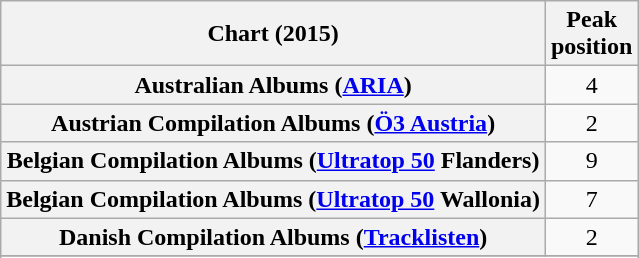<table class="wikitable sortable plainrowheaders" style="text-align:center">
<tr>
<th>Chart (2015)</th>
<th>Peak<br>position</th>
</tr>
<tr>
<th scope="row">Australian Albums (<a href='#'>ARIA</a>)</th>
<td>4</td>
</tr>
<tr>
<th scope="row">Austrian Compilation Albums (<a href='#'>Ö3 Austria</a>)</th>
<td>2</td>
</tr>
<tr>
<th scope="row">Belgian Compilation Albums (<a href='#'>Ultratop 50</a> Flanders)</th>
<td>9</td>
</tr>
<tr>
<th scope="row">Belgian Compilation Albums (<a href='#'>Ultratop 50</a> Wallonia)</th>
<td>7</td>
</tr>
<tr>
<th scope="row">Danish Compilation Albums (<a href='#'>Tracklisten</a>)</th>
<td>2</td>
</tr>
<tr>
</tr>
<tr>
</tr>
<tr>
</tr>
<tr>
</tr>
<tr>
</tr>
</table>
